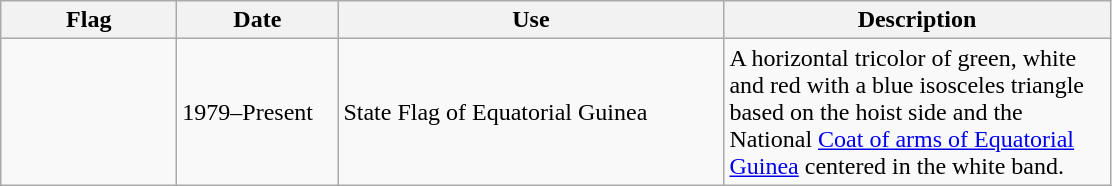<table class="wikitable">
<tr>
<th style="width:110px;">Flag</th>
<th style="width:100px;">Date</th>
<th style="width:250px;">Use</th>
<th style="width:250px;">Description</th>
</tr>
<tr>
<td></td>
<td>1979–Present</td>
<td>State Flag of Equatorial Guinea</td>
<td>A horizontal tricolor of green, white and red with a blue isosceles triangle based on the hoist side and the National <a href='#'>Coat of arms of Equatorial Guinea</a> centered in the white band.</td>
</tr>
</table>
